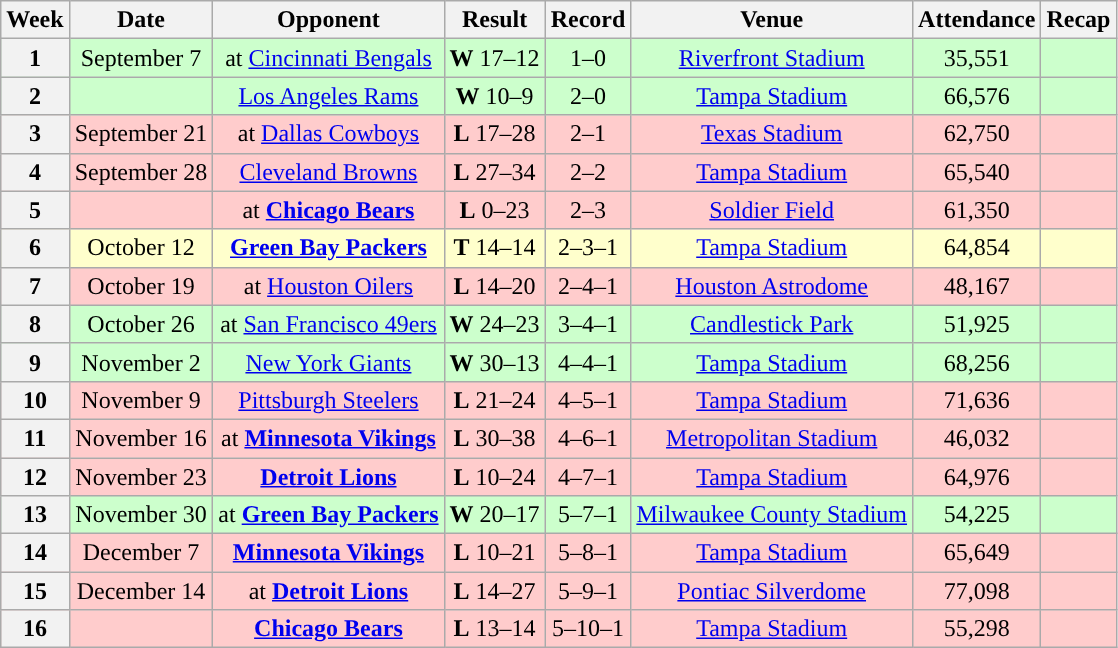<table class="wikitable" style="text-align:center">
<tr>
<th>Week</th>
<th>Date</th>
<th>Opponent</th>
<th>Result</th>
<th>Record</th>
<th>Venue</th>
<th>Attendance</th>
<th>Recap</th>
</tr>
<tr style="background:#cfc">
<th>1</th>
<td>September 7</td>
<td>at <a href='#'>Cincinnati Bengals</a></td>
<td><strong>W</strong> 17–12</td>
<td>1–0</td>
<td><a href='#'>Riverfront Stadium</a></td>
<td>35,551</td>
<td></td>
</tr>
<tr style="background:#cfc">
<th>2</th>
<td></td>
<td><a href='#'>Los Angeles Rams</a></td>
<td><strong>W</strong> 10–9</td>
<td>2–0</td>
<td><a href='#'>Tampa Stadium</a></td>
<td>66,576</td>
<td></td>
</tr>
<tr style="background:#fcc">
<th>3</th>
<td>September 21</td>
<td>at <a href='#'>Dallas Cowboys</a></td>
<td><strong>L</strong> 17–28</td>
<td>2–1</td>
<td><a href='#'>Texas Stadium</a></td>
<td>62,750</td>
<td></td>
</tr>
<tr style="background:#fcc">
<th>4</th>
<td>September 28</td>
<td><a href='#'>Cleveland Browns</a></td>
<td><strong>L</strong> 27–34</td>
<td>2–2</td>
<td><a href='#'>Tampa Stadium</a></td>
<td>65,540</td>
<td></td>
</tr>
<tr style="background:#fcc">
<th>5</th>
<td></td>
<td>at <strong><a href='#'>Chicago Bears</a></strong></td>
<td><strong>L</strong> 0–23</td>
<td>2–3</td>
<td><a href='#'>Soldier Field</a></td>
<td>61,350</td>
<td></td>
</tr>
<tr style="background:#ffc">
<th>6</th>
<td>October 12</td>
<td><strong><a href='#'>Green Bay Packers</a></strong></td>
<td><strong>T</strong> 14–14 </td>
<td>2–3–1</td>
<td><a href='#'>Tampa Stadium</a></td>
<td>64,854</td>
<td></td>
</tr>
<tr style="background:#fcc">
<th>7</th>
<td>October 19</td>
<td>at <a href='#'>Houston Oilers</a></td>
<td><strong>L</strong> 14–20</td>
<td>2–4–1</td>
<td><a href='#'>Houston Astrodome</a></td>
<td>48,167</td>
<td></td>
</tr>
<tr style="background:#cfc">
<th>8</th>
<td>October 26</td>
<td>at <a href='#'>San Francisco 49ers</a></td>
<td><strong>W</strong> 24–23</td>
<td>3–4–1</td>
<td><a href='#'>Candlestick Park</a></td>
<td>51,925</td>
<td></td>
</tr>
<tr style="background:#cfc">
<th>9</th>
<td>November 2</td>
<td><a href='#'>New York Giants</a></td>
<td><strong>W</strong> 30–13</td>
<td>4–4–1</td>
<td><a href='#'>Tampa Stadium</a></td>
<td>68,256</td>
<td></td>
</tr>
<tr style="background:#fcc">
<th>10</th>
<td>November 9</td>
<td><a href='#'>Pittsburgh Steelers</a></td>
<td><strong>L</strong> 21–24</td>
<td>4–5–1</td>
<td><a href='#'>Tampa Stadium</a></td>
<td>71,636</td>
<td></td>
</tr>
<tr style="background:#fcc">
<th>11</th>
<td>November 16</td>
<td>at <strong><a href='#'>Minnesota Vikings</a></strong></td>
<td><strong>L</strong> 30–38</td>
<td>4–6–1</td>
<td><a href='#'>Metropolitan Stadium</a></td>
<td>46,032</td>
<td></td>
</tr>
<tr style="background:#fcc">
<th>12</th>
<td>November 23</td>
<td><strong><a href='#'>Detroit Lions</a></strong></td>
<td><strong>L</strong> 10–24</td>
<td>4–7–1</td>
<td><a href='#'>Tampa Stadium</a></td>
<td>64,976</td>
<td></td>
</tr>
<tr style="background:#cfc">
<th>13</th>
<td>November 30</td>
<td>at <strong><a href='#'>Green Bay Packers</a></strong></td>
<td><strong>W</strong> 20–17</td>
<td>5–7–1</td>
<td><a href='#'>Milwaukee County Stadium</a></td>
<td>54,225</td>
<td></td>
</tr>
<tr style="background:#fcc">
<th>14</th>
<td>December 7</td>
<td><strong><a href='#'>Minnesota Vikings</a></strong></td>
<td><strong>L</strong> 10–21</td>
<td>5–8–1</td>
<td><a href='#'>Tampa Stadium</a></td>
<td>65,649</td>
<td></td>
</tr>
<tr style="background:#fcc">
<th>15</th>
<td>December 14</td>
<td>at <strong><a href='#'>Detroit Lions</a></strong></td>
<td><strong>L</strong> 14–27</td>
<td>5–9–1</td>
<td><a href='#'>Pontiac Silverdome</a></td>
<td>77,098</td>
<td></td>
</tr>
<tr style="background:#fcc">
<th>16</th>
<td></td>
<td><strong><a href='#'>Chicago Bears</a></strong></td>
<td><strong>L</strong> 13–14</td>
<td>5–10–1</td>
<td><a href='#'>Tampa Stadium</a></td>
<td>55,298</td>
<td></td>
</tr>
</table>
